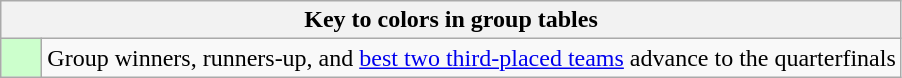<table class="wikitable" style="text-align: center">
<tr>
<th colspan=2>Key to colors in group tables</th>
</tr>
<tr>
<td bgcolor=ccffcc width=20></td>
<td align=left>Group winners, runners-up, and <a href='#'>best two third-placed teams</a> advance to the quarterfinals</td>
</tr>
</table>
